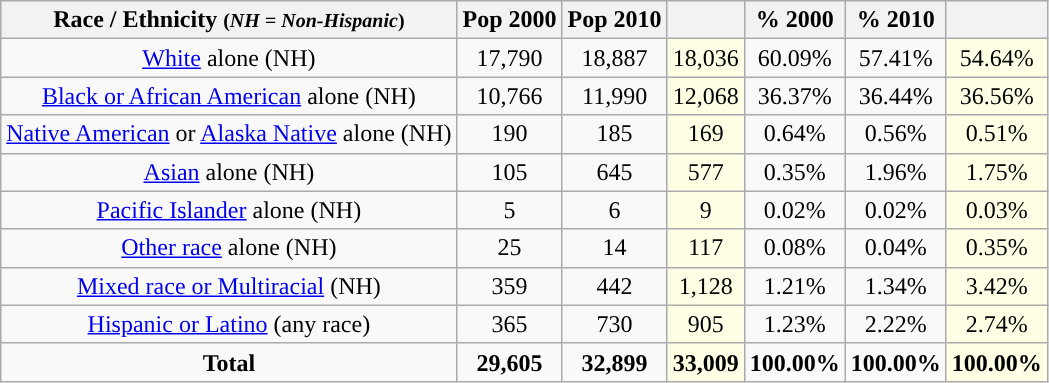<table class="wikitable" style="text-align:center;">
<tr>
<th>Race / Ethnicity <small>(<em>NH = Non-Hispanic</em>)</small></th>
<th>Pop 2000</th>
<th>Pop 2010</th>
<th></th>
<th>% 2000</th>
<th>% 2010</th>
<th></th>
</tr>
<tr>
<td><a href='#'>White</a> alone (NH)</td>
<td>17,790</td>
<td>18,887</td>
<td style='background: #ffffe6;'>18,036</td>
<td>60.09%</td>
<td>57.41%</td>
<td style='background: #ffffe6;'>54.64%</td>
</tr>
<tr>
<td><a href='#'>Black or African American</a> alone (NH)</td>
<td>10,766</td>
<td>11,990</td>
<td style='background: #ffffe6;'>12,068</td>
<td>36.37%</td>
<td>36.44%</td>
<td style='background: #ffffe6;'>36.56%</td>
</tr>
<tr>
<td><a href='#'>Native American</a> or <a href='#'>Alaska Native</a> alone (NH)</td>
<td>190</td>
<td>185</td>
<td style='background: #ffffe6;'>169</td>
<td>0.64%</td>
<td>0.56%</td>
<td style='background: #ffffe6;'>0.51%</td>
</tr>
<tr>
<td><a href='#'>Asian</a> alone (NH)</td>
<td>105</td>
<td>645</td>
<td style='background: #ffffe6;'>577</td>
<td>0.35%</td>
<td>1.96%</td>
<td style='background: #ffffe6;'>1.75%</td>
</tr>
<tr>
<td><a href='#'>Pacific Islander</a> alone (NH)</td>
<td>5</td>
<td>6</td>
<td style='background: #ffffe6;'>9</td>
<td>0.02%</td>
<td>0.02%</td>
<td style='background: #ffffe6;'>0.03%</td>
</tr>
<tr>
<td><a href='#'>Other race</a> alone (NH)</td>
<td>25</td>
<td>14</td>
<td style='background: #ffffe6;'>117</td>
<td>0.08%</td>
<td>0.04%</td>
<td style='background: #ffffe6;'>0.35%</td>
</tr>
<tr>
<td><a href='#'>Mixed race or Multiracial</a> (NH)</td>
<td>359</td>
<td>442</td>
<td style='background: #ffffe6;'>1,128</td>
<td>1.21%</td>
<td>1.34%</td>
<td style='background: #ffffe6;'>3.42%</td>
</tr>
<tr>
<td><a href='#'>Hispanic or Latino</a> (any race)</td>
<td>365</td>
<td>730</td>
<td style='background: #ffffe6;'>905</td>
<td>1.23%</td>
<td>2.22%</td>
<td style='background: #ffffe6;'>2.74%</td>
</tr>
<tr>
<td><strong>Total</strong></td>
<td><strong>29,605</strong></td>
<td><strong>32,899</strong></td>
<td style='background: #ffffe6;'><strong>33,009</strong></td>
<td><strong>100.00%</strong></td>
<td><strong>100.00%</strong></td>
<td style='background: #ffffe6;'><strong>100.00%</strong></td>
</tr>
</table>
